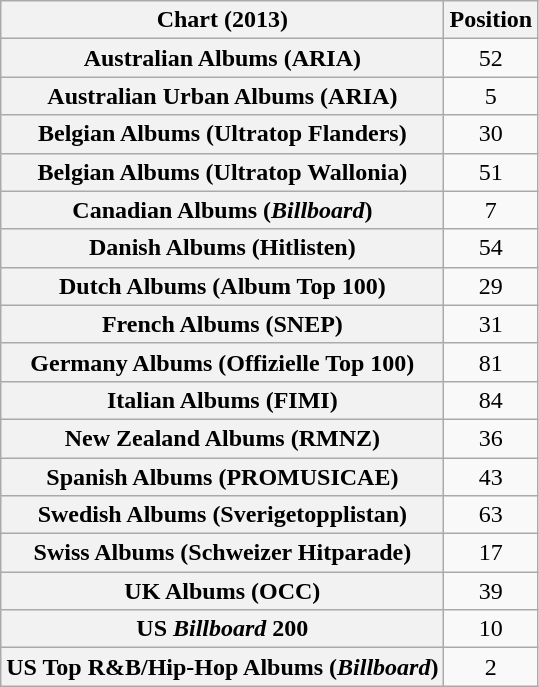<table class="wikitable sortable plainrowheaders">
<tr>
<th scope="col">Chart (2013)</th>
<th scope="col">Position</th>
</tr>
<tr>
<th scope="row">Australian Albums (ARIA)</th>
<td style="text-align:center;">52</td>
</tr>
<tr>
<th scope="row">Australian Urban Albums (ARIA)</th>
<td style="text-align:center;">5</td>
</tr>
<tr>
<th scope="row">Belgian Albums (Ultratop Flanders)</th>
<td style="text-align:center;">30</td>
</tr>
<tr>
<th scope="row">Belgian Albums (Ultratop Wallonia)</th>
<td style="text-align:center;">51</td>
</tr>
<tr>
<th scope="row">Canadian Albums (<em>Billboard</em>)</th>
<td style="text-align:center;">7</td>
</tr>
<tr>
<th scope="row">Danish Albums (Hitlisten)</th>
<td style="text-align:center;">54</td>
</tr>
<tr>
<th scope="row">Dutch Albums (Album Top 100)</th>
<td style="text-align:center;">29</td>
</tr>
<tr>
<th scope="row">French Albums (SNEP)</th>
<td style="text-align:center;">31</td>
</tr>
<tr>
<th scope="row">Germany Albums (Offizielle Top 100)</th>
<td style="text-align:center;">81</td>
</tr>
<tr>
<th scope="row">Italian Albums (FIMI)</th>
<td style="text-align:center;">84</td>
</tr>
<tr>
<th scope="row">New Zealand Albums (RMNZ)</th>
<td style="text-align:center;">36</td>
</tr>
<tr>
<th scope="row">Spanish Albums (PROMUSICAE)</th>
<td style="text-align:center;">43</td>
</tr>
<tr>
<th scope="row">Swedish Albums (Sverigetopplistan)</th>
<td style="text-align:center;">63</td>
</tr>
<tr>
<th scope="row">Swiss Albums (Schweizer Hitparade)</th>
<td style="text-align:center;">17</td>
</tr>
<tr>
<th scope="row">UK Albums (OCC)</th>
<td style="text-align:center;">39</td>
</tr>
<tr>
<th scope="row">US <em>Billboard</em> 200</th>
<td style="text-align:center;">10</td>
</tr>
<tr>
<th scope="row">US Top R&B/Hip-Hop Albums (<em>Billboard</em>)</th>
<td style="text-align:center;">2</td>
</tr>
</table>
